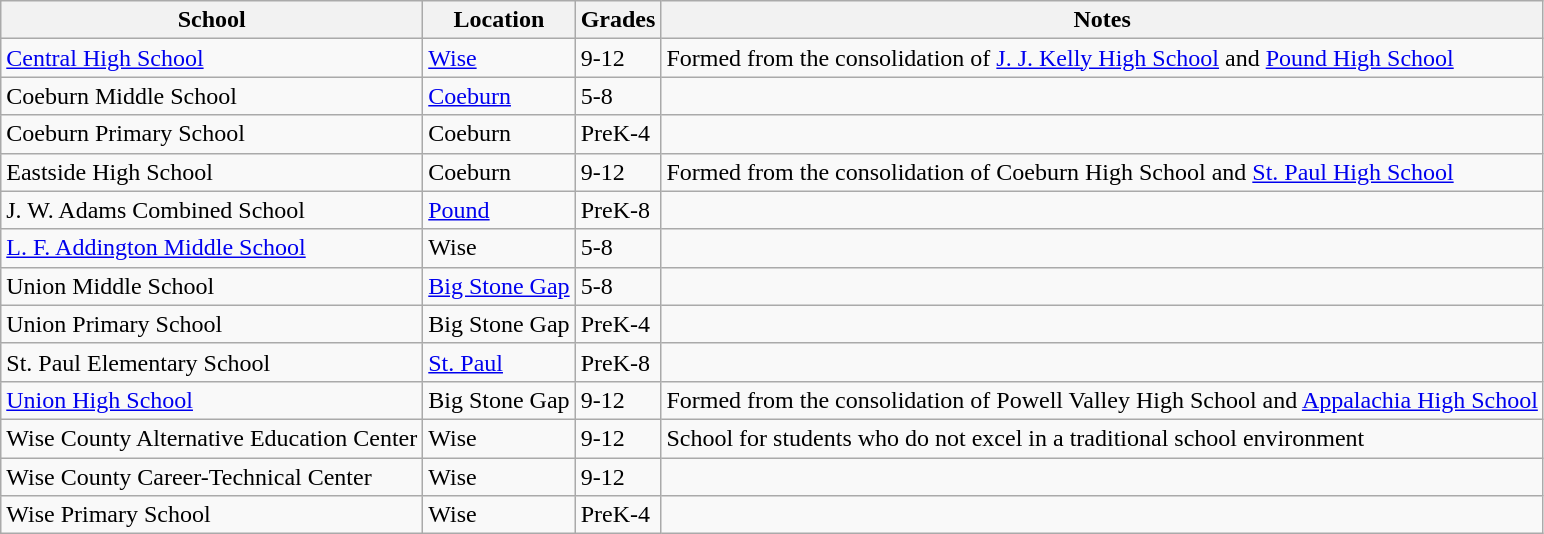<table class=wikitable>
<tr>
<th>School</th>
<th>Location</th>
<th>Grades</th>
<th>Notes</th>
</tr>
<tr>
<td><a href='#'>Central High School</a></td>
<td><a href='#'>Wise</a></td>
<td>9-12</td>
<td>Formed from the consolidation of <a href='#'>J. J. Kelly High School</a> and <a href='#'>Pound High School</a></td>
</tr>
<tr>
<td>Coeburn Middle School</td>
<td><a href='#'>Coeburn</a></td>
<td>5-8</td>
<td></td>
</tr>
<tr>
<td>Coeburn Primary School</td>
<td>Coeburn</td>
<td>PreK-4</td>
<td></td>
</tr>
<tr>
<td>Eastside High School</td>
<td>Coeburn</td>
<td>9-12</td>
<td>Formed from the consolidation of Coeburn High School and <a href='#'>St. Paul High School</a></td>
</tr>
<tr>
<td>J. W. Adams Combined School</td>
<td><a href='#'>Pound</a></td>
<td>PreK-8</td>
<td></td>
</tr>
<tr>
<td><a href='#'>L. F. Addington Middle School</a></td>
<td>Wise</td>
<td>5-8</td>
<td></td>
</tr>
<tr>
<td>Union Middle School</td>
<td><a href='#'>Big Stone Gap</a></td>
<td>5-8</td>
<td></td>
</tr>
<tr>
<td>Union Primary School</td>
<td>Big Stone Gap</td>
<td>PreK-4</td>
<td></td>
</tr>
<tr>
<td>St. Paul Elementary School</td>
<td><a href='#'>St. Paul</a></td>
<td>PreK-8</td>
<td></td>
</tr>
<tr>
<td><a href='#'>Union High School</a></td>
<td>Big Stone Gap</td>
<td>9-12</td>
<td>Formed from the consolidation of Powell Valley High School and <a href='#'>Appalachia High School</a></td>
</tr>
<tr>
<td>Wise County Alternative Education Center</td>
<td>Wise</td>
<td>9-12</td>
<td>School for students who do not excel in a traditional school environment</td>
</tr>
<tr>
<td>Wise County Career-Technical Center</td>
<td>Wise</td>
<td>9-12</td>
<td></td>
</tr>
<tr>
<td>Wise Primary School</td>
<td>Wise</td>
<td>PreK-4</td>
<td></td>
</tr>
</table>
